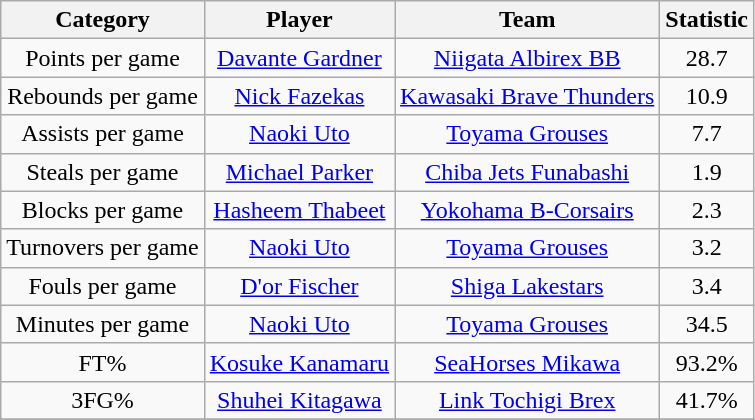<table class="wikitable" style="text-align:center">
<tr>
<th>Category</th>
<th>Player</th>
<th>Team</th>
<th>Statistic</th>
</tr>
<tr>
<td>Points per game</td>
<td><a href='#'>Davante Gardner</a></td>
<td><a href='#'>Niigata Albirex BB</a></td>
<td>28.7</td>
</tr>
<tr>
<td>Rebounds per game</td>
<td><a href='#'>Nick Fazekas</a></td>
<td><a href='#'>Kawasaki Brave Thunders</a></td>
<td>10.9</td>
</tr>
<tr>
<td>Assists per game</td>
<td><a href='#'>Naoki Uto</a></td>
<td><a href='#'>Toyama Grouses</a></td>
<td>7.7</td>
</tr>
<tr>
<td>Steals per game</td>
<td><a href='#'>Michael Parker</a></td>
<td><a href='#'>Chiba Jets Funabashi</a></td>
<td>1.9</td>
</tr>
<tr>
<td>Blocks per game</td>
<td><a href='#'>Hasheem Thabeet</a></td>
<td><a href='#'>Yokohama B-Corsairs</a></td>
<td>2.3</td>
</tr>
<tr>
<td>Turnovers per game</td>
<td><a href='#'>Naoki Uto</a></td>
<td><a href='#'>Toyama Grouses</a></td>
<td>3.2</td>
</tr>
<tr>
<td>Fouls per game</td>
<td><a href='#'>D'or Fischer</a></td>
<td><a href='#'>Shiga Lakestars</a></td>
<td>3.4</td>
</tr>
<tr>
<td>Minutes per game</td>
<td><a href='#'>Naoki Uto</a></td>
<td><a href='#'>Toyama Grouses</a></td>
<td>34.5</td>
</tr>
<tr>
<td>FT%</td>
<td><a href='#'>Kosuke Kanamaru</a></td>
<td><a href='#'>SeaHorses Mikawa</a></td>
<td>93.2%</td>
</tr>
<tr>
<td>3FG%</td>
<td><a href='#'>Shuhei Kitagawa</a></td>
<td><a href='#'>Link Tochigi Brex</a></td>
<td>41.7%</td>
</tr>
<tr>
</tr>
</table>
